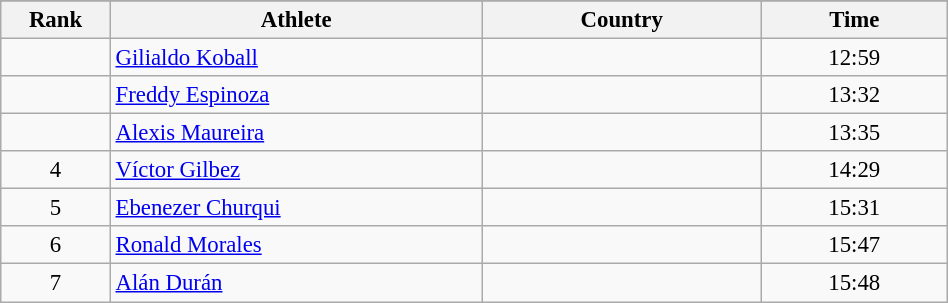<table class="wikitable sortable" style=" text-align:center; font-size:95%;" width="50%">
<tr>
</tr>
<tr>
<th width=5%>Rank</th>
<th width=20%>Athlete</th>
<th width=15%>Country</th>
<th width=10%>Time</th>
</tr>
<tr>
<td align=center></td>
<td align=left><a href='#'>Gilialdo Koball</a></td>
<td align=left></td>
<td>12:59</td>
</tr>
<tr>
<td align=center></td>
<td align=left><a href='#'>Freddy Espinoza</a></td>
<td align=left></td>
<td>13:32</td>
</tr>
<tr>
<td align=center></td>
<td align=left><a href='#'>Alexis Maureira</a></td>
<td align=left></td>
<td>13:35</td>
</tr>
<tr>
<td align=center>4</td>
<td align=left><a href='#'>Víctor Gilbez</a></td>
<td align=left></td>
<td>14:29</td>
</tr>
<tr>
<td align=center>5</td>
<td align=left><a href='#'>Ebenezer Churqui</a></td>
<td align=left></td>
<td>15:31</td>
</tr>
<tr>
<td align=center>6</td>
<td align=left><a href='#'>Ronald Morales</a></td>
<td align=left></td>
<td>15:47</td>
</tr>
<tr>
<td align=center>7</td>
<td align=left><a href='#'>Alán Durán</a></td>
<td align=left></td>
<td>15:48</td>
</tr>
</table>
